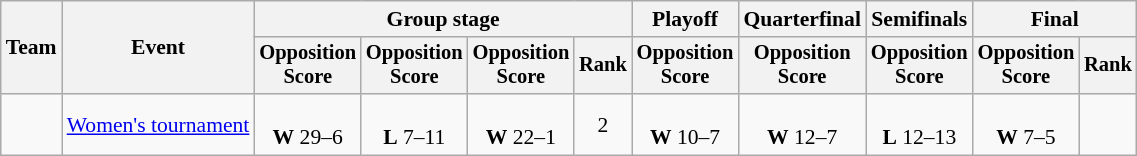<table class=wikitable style=font-size:90%>
<tr>
<th rowspan=2>Team</th>
<th rowspan=2>Event</th>
<th colspan=4>Group stage</th>
<th>Playoff</th>
<th>Quarterfinal</th>
<th>Semifinals</th>
<th colspan=2>Final</th>
</tr>
<tr style=font-size:95%>
<th>Opposition<br>Score</th>
<th>Opposition<br>Score</th>
<th>Opposition<br>Score</th>
<th>Rank</th>
<th>Opposition<br>Score</th>
<th>Opposition<br>Score</th>
<th>Opposition<br>Score</th>
<th>Opposition<br>Score</th>
<th>Rank</th>
</tr>
<tr align=center>
<td align=left><strong></strong></td>
<td align=left><a href='#'>Women's tournament</a></td>
<td><br><strong>W</strong> 29–6</td>
<td><br><strong>L</strong> 7–11</td>
<td><br><strong>W</strong> 22–1</td>
<td>2</td>
<td><br><strong>W</strong> 10–7</td>
<td><br><strong>W</strong> 12–7</td>
<td><br><strong>L</strong> 12–13</td>
<td><br><strong>W</strong> 7–5</td>
<td></td>
</tr>
</table>
